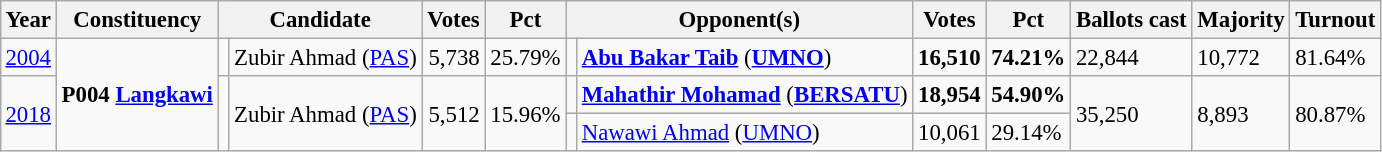<table class="wikitable" style="margin:0.5em ; font-size:95%">
<tr>
<th>Year</th>
<th>Constituency</th>
<th colspan=2>Candidate</th>
<th>Votes</th>
<th>Pct</th>
<th colspan=2>Opponent(s)</th>
<th>Votes</th>
<th>Pct</th>
<th>Ballots cast</th>
<th>Majority</th>
<th>Turnout</th>
</tr>
<tr>
<td><a href='#'>2004</a></td>
<td rowspan=3><strong>P004 <a href='#'>Langkawi</a></strong></td>
<td></td>
<td>Zubir Ahmad (<a href='#'>PAS</a>)</td>
<td align=right>5,738</td>
<td>25.79%</td>
<td></td>
<td><strong><a href='#'>Abu Bakar Taib</a></strong> (<a href='#'><strong>UMNO</strong></a>)</td>
<td align=right><strong>16,510</strong></td>
<td><strong>74.21%</strong></td>
<td>22,844</td>
<td>10,772</td>
<td>81.64%</td>
</tr>
<tr>
<td rowspan=2><a href='#'>2018</a></td>
<td rowspan=2 ></td>
<td rowspan=2>Zubir Ahmad (<a href='#'>PAS</a>)</td>
<td rowspan=2 align=right>5,512</td>
<td rowspan=2>15.96%</td>
<td></td>
<td><strong><a href='#'>Mahathir Mohamad</a></strong> (<a href='#'><strong>BERSATU</strong></a>)</td>
<td align=right><strong>18,954</strong></td>
<td><strong>54.90%</strong></td>
<td rowspan=2>35,250</td>
<td rowspan=2>8,893</td>
<td rowspan=2>80.87%</td>
</tr>
<tr>
<td></td>
<td><a href='#'>Nawawi Ahmad</a> (<a href='#'>UMNO</a>)</td>
<td align=right>10,061</td>
<td>29.14%</td>
</tr>
</table>
